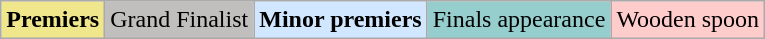<table class="wikitable">
<tr>
<td style=background:#F0E68C><strong>Premiers</strong></td>
<td style=background:#C0BFBD>Grand Finalist</td>
<td style=background:#D0E7FF><strong>Minor premiers</strong></td>
<td style=background:#96CDCD>Finals appearance</td>
<td style=background:#FFCCCC>Wooden spoon</td>
</tr>
</table>
